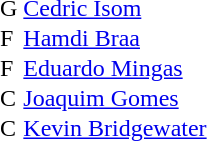<table border="0" cellpadding="0">
<tr>
<td>G</td>
<td align=right></td>
<td><a href='#'>Cedric Isom</a></td>
</tr>
<tr>
<td>F</td>
<td align=right></td>
<td><a href='#'>Hamdi Braa</a></td>
</tr>
<tr>
<td>F</td>
<td align=right></td>
<td><a href='#'>Eduardo Mingas</a></td>
</tr>
<tr>
<td>C</td>
<td align=right></td>
<td><a href='#'>Joaquim Gomes</a></td>
</tr>
<tr>
<td>C</td>
<td align=right></td>
<td><a href='#'>Kevin Bridgewater</a></td>
</tr>
</table>
